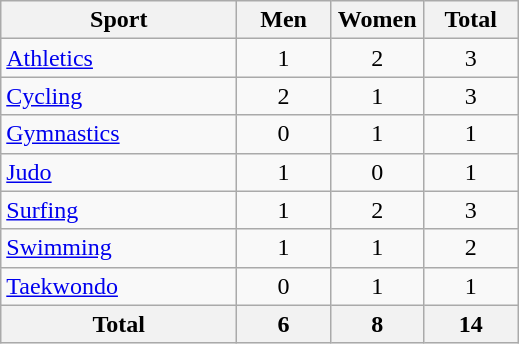<table class="wikitable sortable" style="text-align:center;">
<tr>
<th width=150>Sport</th>
<th width=55>Men</th>
<th width=55>Women</th>
<th width=55>Total</th>
</tr>
<tr>
<td align=left><a href='#'>Athletics</a></td>
<td>1</td>
<td>2</td>
<td>3</td>
</tr>
<tr>
<td align=left><a href='#'>Cycling</a></td>
<td>2</td>
<td>1</td>
<td>3</td>
</tr>
<tr>
<td align=left><a href='#'>Gymnastics</a></td>
<td>0</td>
<td>1</td>
<td>1</td>
</tr>
<tr>
<td align=left><a href='#'>Judo</a></td>
<td>1</td>
<td>0</td>
<td>1</td>
</tr>
<tr>
<td align=left><a href='#'>Surfing</a></td>
<td>1</td>
<td>2</td>
<td>3</td>
</tr>
<tr>
<td align=left><a href='#'>Swimming</a></td>
<td>1</td>
<td>1</td>
<td>2</td>
</tr>
<tr>
<td align=left><a href='#'>Taekwondo</a></td>
<td>0</td>
<td>1</td>
<td>1</td>
</tr>
<tr>
<th>Total</th>
<th>6</th>
<th>8</th>
<th>14</th>
</tr>
</table>
